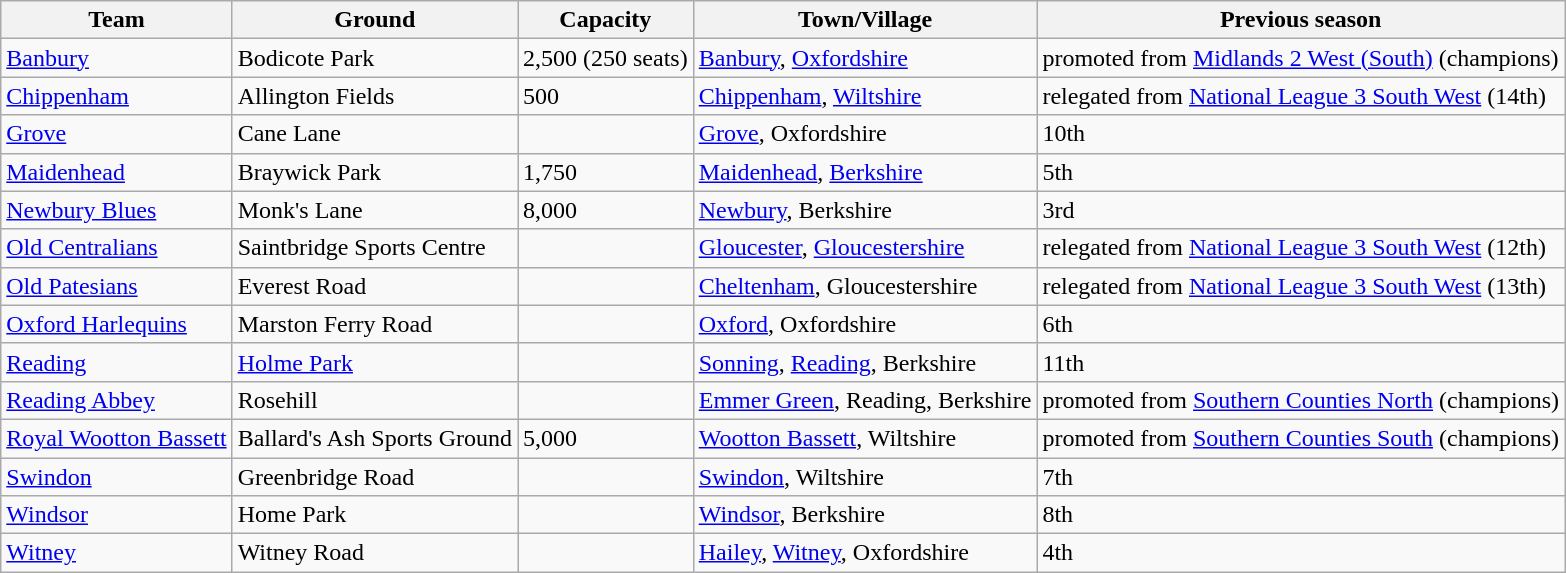<table class="wikitable sortable">
<tr>
<th>Team</th>
<th>Ground</th>
<th>Capacity</th>
<th>Town/Village</th>
<th>Previous season</th>
</tr>
<tr>
<td><a href='#'>Banbury</a></td>
<td>Bodicote Park</td>
<td>2,500 (250 seats)</td>
<td><a href='#'>Banbury</a>, <a href='#'>Oxfordshire</a></td>
<td>promoted from <a href='#'>Midlands 2 West (South)</a> (champions)</td>
</tr>
<tr>
<td><a href='#'>Chippenham</a></td>
<td>Allington Fields</td>
<td>500</td>
<td><a href='#'>Chippenham</a>, <a href='#'>Wiltshire</a></td>
<td>relegated from <a href='#'>National League 3 South West</a> (14th)</td>
</tr>
<tr>
<td><a href='#'>Grove</a></td>
<td>Cane Lane</td>
<td></td>
<td><a href='#'>Grove</a>, Oxfordshire</td>
<td>10th</td>
</tr>
<tr>
<td><a href='#'>Maidenhead</a></td>
<td>Braywick Park</td>
<td>1,750</td>
<td><a href='#'>Maidenhead</a>, <a href='#'>Berkshire</a></td>
<td>5th</td>
</tr>
<tr>
<td><a href='#'>Newbury Blues</a></td>
<td>Monk's Lane</td>
<td>8,000</td>
<td><a href='#'>Newbury</a>, Berkshire</td>
<td>3rd</td>
</tr>
<tr>
<td><a href='#'>Old Centralians</a></td>
<td>Saintbridge Sports Centre</td>
<td></td>
<td><a href='#'>Gloucester</a>, <a href='#'>Gloucestershire</a></td>
<td>relegated from <a href='#'>National League 3 South West</a> (12th)</td>
</tr>
<tr>
<td><a href='#'>Old Patesians</a></td>
<td>Everest Road</td>
<td></td>
<td><a href='#'>Cheltenham</a>, Gloucestershire</td>
<td>relegated from <a href='#'>National League 3 South West</a> (13th)</td>
</tr>
<tr>
<td><a href='#'>Oxford Harlequins</a></td>
<td>Marston Ferry Road</td>
<td></td>
<td><a href='#'>Oxford</a>, Oxfordshire</td>
<td>6th</td>
</tr>
<tr>
<td><a href='#'>Reading</a></td>
<td><a href='#'>Holme Park</a></td>
<td></td>
<td><a href='#'>Sonning</a>, <a href='#'>Reading</a>, Berkshire</td>
<td>11th</td>
</tr>
<tr>
<td><a href='#'>Reading Abbey</a></td>
<td>Rosehill</td>
<td></td>
<td><a href='#'>Emmer Green</a>, Reading, Berkshire</td>
<td>promoted from <a href='#'>Southern Counties North</a> (champions)</td>
</tr>
<tr>
<td><a href='#'>Royal Wootton Bassett</a></td>
<td>Ballard's Ash Sports Ground</td>
<td>5,000</td>
<td><a href='#'>Wootton Bassett</a>, Wiltshire</td>
<td>promoted from <a href='#'>Southern Counties South</a> (champions)</td>
</tr>
<tr>
<td><a href='#'>Swindon</a></td>
<td>Greenbridge Road</td>
<td></td>
<td><a href='#'>Swindon</a>, Wiltshire</td>
<td>7th</td>
</tr>
<tr>
<td><a href='#'>Windsor</a></td>
<td>Home Park</td>
<td></td>
<td><a href='#'>Windsor</a>, Berkshire</td>
<td>8th</td>
</tr>
<tr>
<td><a href='#'>Witney</a></td>
<td>Witney Road</td>
<td></td>
<td><a href='#'>Hailey</a>, <a href='#'>Witney</a>, Oxfordshire</td>
<td>4th</td>
</tr>
</table>
